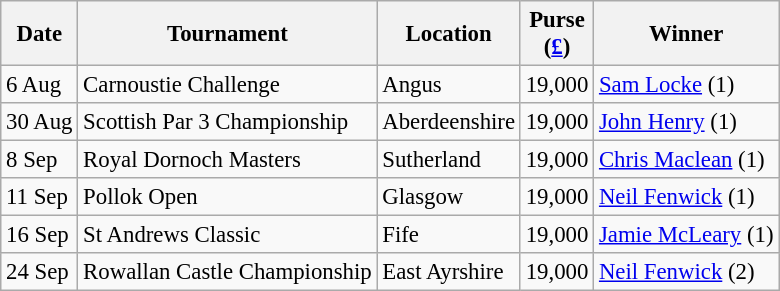<table class="wikitable" style="font-size:95%">
<tr>
<th>Date</th>
<th>Tournament</th>
<th>Location</th>
<th>Purse<br>(<a href='#'>£</a>)</th>
<th>Winner</th>
</tr>
<tr>
<td>6 Aug</td>
<td>Carnoustie Challenge</td>
<td>Angus</td>
<td align=right>19,000</td>
<td> <a href='#'>Sam Locke</a> (1)</td>
</tr>
<tr>
<td>30 Aug</td>
<td>Scottish Par 3 Championship</td>
<td>Aberdeenshire</td>
<td align=right>19,000</td>
<td> <a href='#'>John Henry</a> (1)</td>
</tr>
<tr>
<td>8 Sep</td>
<td>Royal Dornoch Masters</td>
<td>Sutherland</td>
<td align=right>19,000</td>
<td> <a href='#'>Chris Maclean</a> (1)</td>
</tr>
<tr>
<td>11 Sep</td>
<td>Pollok Open</td>
<td>Glasgow</td>
<td align=right>19,000</td>
<td> <a href='#'>Neil Fenwick</a> (1)</td>
</tr>
<tr>
<td>16 Sep</td>
<td>St Andrews Classic</td>
<td>Fife</td>
<td align=right>19,000</td>
<td> <a href='#'>Jamie McLeary</a> (1)</td>
</tr>
<tr>
<td>24 Sep</td>
<td>Rowallan Castle Championship</td>
<td>East Ayrshire</td>
<td align=right>19,000</td>
<td> <a href='#'>Neil Fenwick</a> (2)</td>
</tr>
</table>
